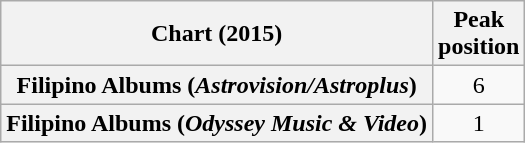<table class="wikitable sortable plainrowheaders" style="text-align:center">
<tr>
<th scope="col">Chart (2015)</th>
<th scope="col">Peak<br>position</th>
</tr>
<tr>
<th scope="row">Filipino Albums (<em>Astrovision/Astroplus</em>)</th>
<td>6</td>
</tr>
<tr>
<th scope="row">Filipino Albums (<em>Odyssey Music & Video</em>)</th>
<td>1</td>
</tr>
</table>
